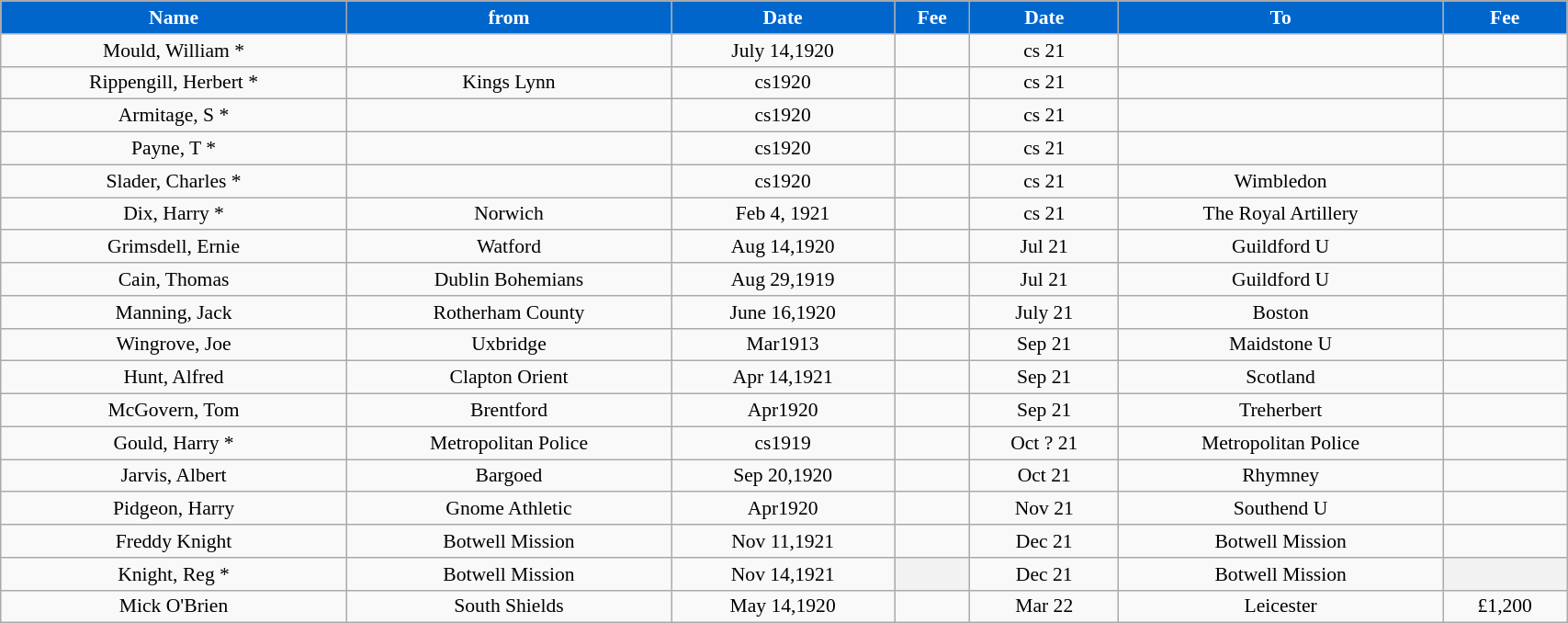<table class="wikitable" style="text-align:center; font-size:90%; width:90%;">
<tr>
<th style="background:#0066CC; color:#FFFFFF; text-align:center;"><strong>Name</strong></th>
<th style="background:#0066CC; color:#FFFFFF; text-align:center;">from</th>
<th style="background:#0066CC; color:#FFFFFF; text-align:center;"><strong>Date</strong></th>
<th style="background:#0066CC; color:#FFFFFF; text-align:center;"><strong>Fee</strong></th>
<th style="background:#0066CC; color:#FFFFFF; text-align:center;"><strong>Date</strong></th>
<th style="background:#0066CC; color:#FFFFFF; text-align:center;"><strong>To</strong></th>
<th style="background:#0066CC; color:#FFFFFF; text-align:center;"><strong>Fee</strong></th>
</tr>
<tr>
<td style="text-align: center;">Mould, William *</td>
<td style="text-align: center;"></td>
<td style="text-align: center;">July 14,1920</td>
<td style="text-align: center;"></td>
<td style="text-align: center;">cs 21</td>
<td style="text-align: center;"></td>
<td style="text-align: center;"></td>
</tr>
<tr>
<td style="text-align: center;">Rippengill, Herbert *</td>
<td style="text-align: center;">Kings Lynn</td>
<td style="text-align: center;">cs1920</td>
<td style="text-align: center;"></td>
<td style="text-align: center;">cs 21</td>
<td style="text-align: center;"></td>
<td style="text-align: center;"></td>
</tr>
<tr>
<td style="text-align: center;">Armitage, S *</td>
<td style="text-align: center;"></td>
<td style="text-align: center;">cs1920</td>
<td style="text-align: center;"></td>
<td style="text-align: center;">cs 21</td>
<td style="text-align: center;"></td>
<td style="text-align: center;"></td>
</tr>
<tr>
<td style="text-align: center;">Payne, T *</td>
<td style="text-align: center;"></td>
<td style="text-align: center;">cs1920</td>
<td style="text-align: center;"></td>
<td style="text-align: center;">cs 21</td>
<td style="text-align: center;"></td>
<td style="text-align: center;"></td>
</tr>
<tr>
<td style="text-align: center;">Slader, Charles *</td>
<td style="text-align: center;"></td>
<td style="text-align: center;">cs1920</td>
<td style="text-align: center;"></td>
<td style="text-align: center;">cs 21</td>
<td style="text-align: center;">Wimbledon</td>
<td style="text-align: center;"></td>
</tr>
<tr>
<td style="text-align: center;">Dix, Harry *</td>
<td style="text-align: center;">Norwich</td>
<td style="text-align: center;">Feb 4, 1921</td>
<td style="text-align: center;"></td>
<td style="text-align: center;">cs 21</td>
<td style="text-align: center;">The Royal Artillery</td>
<td style="text-align: center;"></td>
</tr>
<tr>
<td style="text-align: center;">Grimsdell, Ernie</td>
<td style="text-align: center;">Watford</td>
<td style="text-align: center;">Aug 14,1920</td>
<td style="text-align: center;"></td>
<td style="text-align: center;">Jul 21</td>
<td style="text-align: center;">Guildford U</td>
<td style="text-align: center;"></td>
</tr>
<tr>
<td style="text-align: center;">Cain, Thomas</td>
<td style="text-align: center;">Dublin Bohemians</td>
<td style="text-align: center;">Aug 29,1919</td>
<td style="text-align: center;"></td>
<td style="text-align: center;">Jul 21</td>
<td style="text-align: center;">Guildford U</td>
<td style="text-align: center;"></td>
</tr>
<tr>
<td style="text-align: center;">Manning, Jack</td>
<td style="text-align: center;">Rotherham County</td>
<td style="text-align: center;">June 16,1920</td>
<td style="text-align: center;"></td>
<td style="text-align: center;">July 21</td>
<td style="text-align: center;">Boston</td>
<td style="text-align: center;"></td>
</tr>
<tr>
<td style="text-align: center;">Wingrove, Joe</td>
<td style="text-align: center;">Uxbridge</td>
<td style="text-align: center;">Mar1913</td>
<td style="text-align: center;"></td>
<td style="text-align: center;">Sep 21</td>
<td style="text-align: center;">Maidstone U</td>
<td style="text-align: center;"></td>
</tr>
<tr>
<td style="text-align: center;">Hunt, Alfred</td>
<td style="text-align: center;">Clapton Orient</td>
<td style="text-align: center;">Apr 14,1921</td>
<td style="text-align: center;"></td>
<td style="text-align: center;">Sep 21</td>
<td style="text-align: center;">Scotland</td>
<td style="text-align: center;"></td>
</tr>
<tr>
<td style="text-align: center;">McGovern, Tom</td>
<td style="text-align: center;">Brentford</td>
<td style="text-align: center;">Apr1920</td>
<td style="text-align: center;"></td>
<td style="text-align: center;">Sep 21</td>
<td style="text-align: center;">Treherbert</td>
<td style="text-align: center;"></td>
</tr>
<tr>
<td style="text-align: center;">Gould, Harry *</td>
<td style="text-align: center;">Metropolitan Police</td>
<td style="text-align: center;">cs1919</td>
<td style="text-align: center;"></td>
<td style="text-align: center;">Oct ? 21</td>
<td style="text-align: center;">Metropolitan Police</td>
<td style="text-align: center;"></td>
</tr>
<tr>
<td style="text-align: center;">Jarvis, Albert</td>
<td style="text-align: center;">Bargoed</td>
<td style="text-align: center;">Sep 20,1920</td>
<td style="text-align: center;"></td>
<td style="text-align: center;">Oct 21</td>
<td style="text-align: center;">Rhymney</td>
<td style="text-align: center;"></td>
</tr>
<tr>
<td style="text-align: center;">Pidgeon, Harry</td>
<td style="text-align: center;">Gnome Athletic</td>
<td style="text-align: center;">Apr1920</td>
<td style="text-align: center;"></td>
<td style="text-align: center;">Nov 21</td>
<td style="text-align: center;">Southend U</td>
<td style="text-align: center;"></td>
</tr>
<tr>
<td style="text-align: center;">Freddy Knight</td>
<td style="text-align: center;">Botwell Mission</td>
<td style="text-align: center;">Nov 11,1921</td>
<td style="text-align: center;"></td>
<td style="text-align: center;">Dec 21</td>
<td style="text-align: center;">Botwell Mission</td>
<td style="text-align: center;"></td>
</tr>
<tr>
<td style="text-align: center;">Knight, Reg *</td>
<td style="text-align: center;">Botwell Mission</td>
<td style="text-align: center;">Nov 14,1921</td>
<th style="text-align: center;"></th>
<td style="text-align: center;">Dec 21</td>
<td style="text-align: center;">Botwell Mission</td>
<th style="text-align: center;"></th>
</tr>
<tr>
<td style="text-align: center;">Mick O'Brien</td>
<td style="text-align: center;">South Shields</td>
<td style="text-align: center;">May 14,1920</td>
<td style="text-align: center;"></td>
<td style="text-align: center;">Mar 22</td>
<td style="text-align: center;">Leicester</td>
<td style="text-align: center;">£1,200</td>
</tr>
</table>
